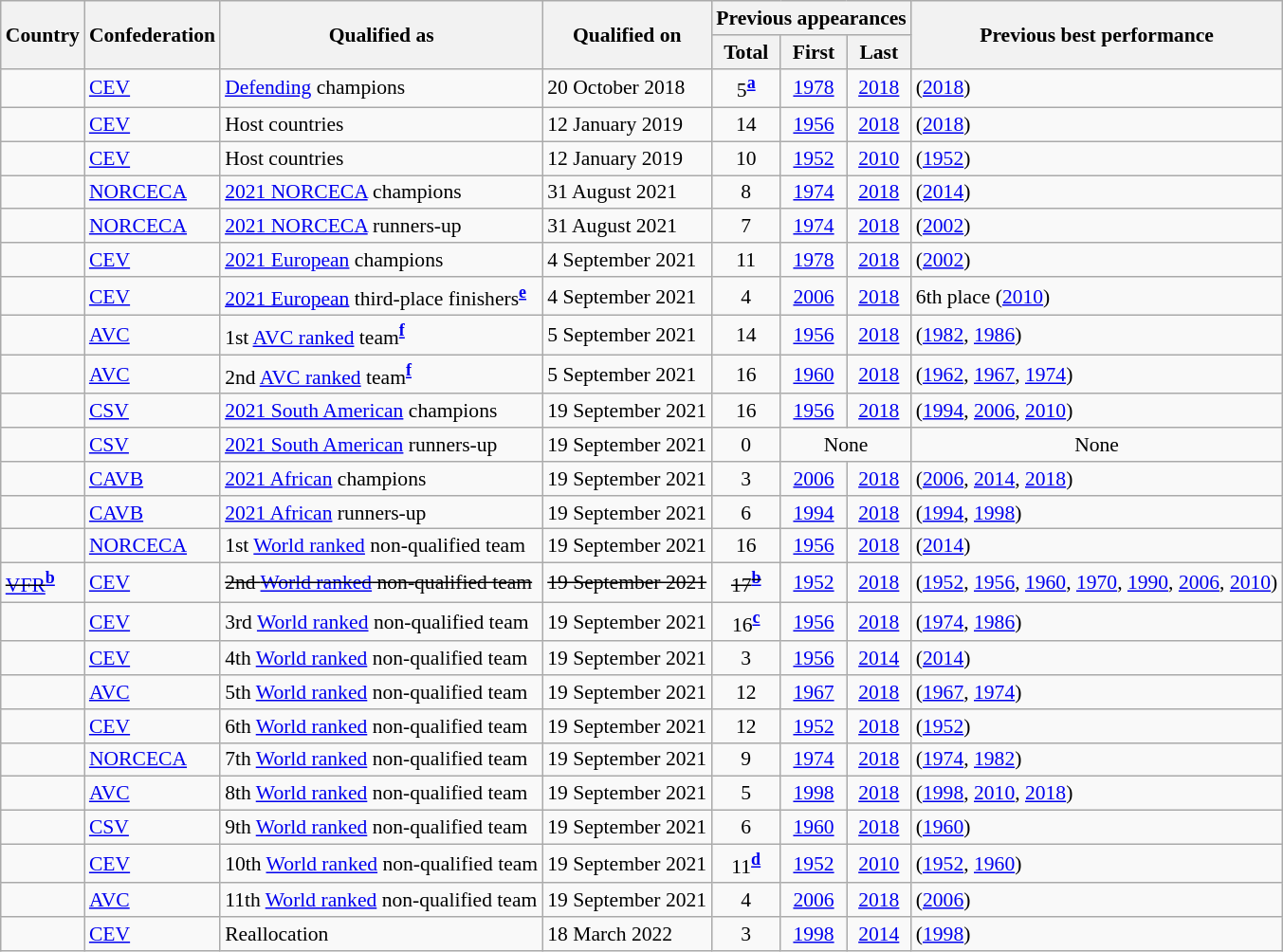<table class="wikitable sortable" style="font-size:90%">
<tr>
<th rowspan=2>Country</th>
<th rowspan=2>Confederation</th>
<th rowspan=2>Qualified as</th>
<th rowspan=2>Qualified on</th>
<th colspan=3>Previous appearances</th>
<th rowspan=2>Previous best performance</th>
</tr>
<tr>
<th>Total</th>
<th>First</th>
<th>Last</th>
</tr>
<tr>
<td></td>
<td><a href='#'>CEV</a></td>
<td> <a href='#'>Defending</a> champions</td>
<td> 20 October 2018</td>
<td style="text-align:center">5<sup><strong><a href='#'>a</a></strong></sup></td>
<td style="text-align:center"><a href='#'>1978</a></td>
<td style="text-align:center"><a href='#'>2018</a></td>
<td> (<a href='#'>2018</a>)</td>
</tr>
<tr>
<td></td>
<td><a href='#'>CEV</a></td>
<td> Host countries</td>
<td> 12 January 2019</td>
<td style="text-align:center">14</td>
<td style="text-align:center"><a href='#'>1956</a></td>
<td style="text-align:center"><a href='#'>2018</a></td>
<td> (<a href='#'>2018</a>)</td>
</tr>
<tr>
<td></td>
<td><a href='#'>CEV</a></td>
<td> Host countries</td>
<td> 12 January 2019</td>
<td style="text-align:center">10</td>
<td style="text-align:center"><a href='#'>1952</a></td>
<td style="text-align:center"><a href='#'>2010</a></td>
<td> (<a href='#'>1952</a>)</td>
</tr>
<tr>
<td></td>
<td><a href='#'>NORCECA</a></td>
<td> <a href='#'>2021 NORCECA</a> champions</td>
<td> 31 August 2021</td>
<td style="text-align:center">8</td>
<td style="text-align:center"><a href='#'>1974</a></td>
<td style="text-align:center"><a href='#'>2018</a></td>
<td> (<a href='#'>2014</a>)</td>
</tr>
<tr>
<td></td>
<td><a href='#'>NORCECA</a></td>
<td> <a href='#'>2021 NORCECA</a> runners-up</td>
<td> 31 August 2021</td>
<td style="text-align:center">7</td>
<td style="text-align:center"><a href='#'>1974</a></td>
<td style="text-align:center"><a href='#'>2018</a></td>
<td> (<a href='#'>2002</a>)</td>
</tr>
<tr>
<td></td>
<td><a href='#'>CEV</a></td>
<td> <a href='#'>2021 European</a> champions</td>
<td> 4 September 2021</td>
<td style="text-align:center">11</td>
<td style="text-align:center"><a href='#'>1978</a></td>
<td style="text-align:center"><a href='#'>2018</a></td>
<td> (<a href='#'>2002</a>)</td>
</tr>
<tr>
<td></td>
<td><a href='#'>CEV</a></td>
<td> <a href='#'>2021 European</a> third-place finishers<sup><strong><a href='#'>e</a></strong></sup></td>
<td> 4 September 2021</td>
<td style="text-align:center">4</td>
<td style="text-align:center"><a href='#'>2006</a></td>
<td style="text-align:center"><a href='#'>2018</a></td>
<td>6th place (<a href='#'>2010</a>)</td>
</tr>
<tr>
<td></td>
<td><a href='#'>AVC</a></td>
<td> 1st <a href='#'>AVC ranked</a> team<sup><strong><a href='#'>f</a></strong></sup></td>
<td> 5 September 2021</td>
<td style="text-align:center">14</td>
<td style="text-align:center"><a href='#'>1956</a></td>
<td style="text-align:center"><a href='#'>2018</a></td>
<td> (<a href='#'>1982</a>, <a href='#'>1986</a>)</td>
</tr>
<tr>
<td></td>
<td><a href='#'>AVC</a></td>
<td> 2nd <a href='#'>AVC ranked</a> team<sup><strong><a href='#'>f</a></strong></sup></td>
<td> 5 September 2021</td>
<td style="text-align:center">16</td>
<td style="text-align:center"><a href='#'>1960</a></td>
<td style="text-align:center"><a href='#'>2018</a></td>
<td> (<a href='#'>1962</a>, <a href='#'>1967</a>, <a href='#'>1974</a>)</td>
</tr>
<tr>
<td></td>
<td><a href='#'>CSV</a></td>
<td> <a href='#'>2021 South American</a> champions</td>
<td> 19 September 2021</td>
<td style="text-align:center">16</td>
<td style="text-align:center"><a href='#'>1956</a></td>
<td style="text-align:center"><a href='#'>2018</a></td>
<td> (<a href='#'>1994</a>, <a href='#'>2006</a>, <a href='#'>2010</a>)</td>
</tr>
<tr>
<td></td>
<td><a href='#'>CSV</a></td>
<td> <a href='#'>2021 South American</a> runners-up</td>
<td> 19 September 2021</td>
<td style="text-align:center">0</td>
<td colspan=2 style="text-align:center">None</td>
<td style="text-align:center">None</td>
</tr>
<tr>
<td></td>
<td><a href='#'>CAVB</a></td>
<td> <a href='#'>2021 African</a> champions</td>
<td> 19 September 2021</td>
<td style="text-align:center">3</td>
<td style="text-align:center"><a href='#'>2006</a></td>
<td style="text-align:center"><a href='#'>2018</a></td>
<td> (<a href='#'>2006</a>, <a href='#'>2014</a>, <a href='#'>2018</a>)</td>
</tr>
<tr>
<td></td>
<td><a href='#'>CAVB</a></td>
<td> <a href='#'>2021 African</a> runners-up</td>
<td> 19 September 2021</td>
<td style="text-align:center">6</td>
<td style="text-align:center"><a href='#'>1994</a></td>
<td style="text-align:center"><a href='#'>2018</a></td>
<td> (<a href='#'>1994</a>, <a href='#'>1998</a>)</td>
</tr>
<tr>
<td></td>
<td><a href='#'>NORCECA</a></td>
<td> 1st <a href='#'>World ranked</a> non-qualified team</td>
<td> 19 September 2021</td>
<td style="text-align:center">16</td>
<td style="text-align:center"><a href='#'>1956</a></td>
<td style="text-align:center"><a href='#'>2018</a></td>
<td> (<a href='#'>2014</a>)</td>
</tr>
<tr>
<td><s> <a href='#'>VFR</a></s><sup><strong><a href='#'>b</a></strong></sup></td>
<td><a href='#'>CEV</a></td>
<td> <s>2nd <a href='#'>World ranked</a> non-qualified team</s></td>
<td><s> 19 September 2021</s></td>
<td style="text-align:center"><s>17<sup><strong><a href='#'>b</a></strong></sup></s></td>
<td style="text-align:center"><a href='#'>1952</a></td>
<td style="text-align:center"><a href='#'>2018</a></td>
<td> (<a href='#'>1952</a>, <a href='#'>1956</a>, <a href='#'>1960</a>, <a href='#'>1970</a>, <a href='#'>1990</a>, <a href='#'>2006</a>, <a href='#'>2010</a>)</td>
</tr>
<tr>
<td></td>
<td><a href='#'>CEV</a></td>
<td> 3rd <a href='#'>World ranked</a> non-qualified team</td>
<td> 19 September 2021</td>
<td style="text-align:center">16<sup><strong><a href='#'>c</a></strong></sup></td>
<td style="text-align:center"><a href='#'>1956</a></td>
<td style="text-align:center"><a href='#'>2018</a></td>
<td> (<a href='#'>1974</a>, <a href='#'>1986</a>)</td>
</tr>
<tr>
<td></td>
<td><a href='#'>CEV</a></td>
<td> 4th <a href='#'>World ranked</a> non-qualified team</td>
<td> 19 September 2021</td>
<td style="text-align:center">3</td>
<td style="text-align:center"><a href='#'>1956</a></td>
<td style="text-align:center"><a href='#'>2014</a></td>
<td> (<a href='#'>2014</a>)</td>
</tr>
<tr>
<td></td>
<td><a href='#'>AVC</a></td>
<td> 5th <a href='#'>World ranked</a> non-qualified team</td>
<td> 19 September 2021</td>
<td style="text-align:center">12</td>
<td style="text-align:center"><a href='#'>1967</a></td>
<td style="text-align:center"><a href='#'>2018</a></td>
<td> (<a href='#'>1967</a>, <a href='#'>1974</a>)</td>
</tr>
<tr>
<td></td>
<td><a href='#'>CEV</a></td>
<td> 6th <a href='#'>World ranked</a> non-qualified team</td>
<td> 19 September 2021</td>
<td style="text-align:center">12</td>
<td style="text-align:center"><a href='#'>1952</a></td>
<td style="text-align:center"><a href='#'>2018</a></td>
<td> (<a href='#'>1952</a>)</td>
</tr>
<tr>
<td></td>
<td><a href='#'>NORCECA</a></td>
<td> 7th <a href='#'>World ranked</a> non-qualified team</td>
<td> 19 September 2021</td>
<td style="text-align:center">9</td>
<td style="text-align:center"><a href='#'>1974</a></td>
<td style="text-align:center"><a href='#'>2018</a></td>
<td> (<a href='#'>1974</a>, <a href='#'>1982</a>)</td>
</tr>
<tr>
<td></td>
<td><a href='#'>AVC</a></td>
<td> 8th <a href='#'>World ranked</a> non-qualified team</td>
<td> 19 September 2021</td>
<td style="text-align:center">5</td>
<td style="text-align:center"><a href='#'>1998</a></td>
<td style="text-align:center"><a href='#'>2018</a></td>
<td> (<a href='#'>1998</a>, <a href='#'>2010</a>, <a href='#'>2018</a>)</td>
</tr>
<tr>
<td></td>
<td><a href='#'>CSV</a></td>
<td> 9th <a href='#'>World ranked</a> non-qualified team</td>
<td> 19 September 2021</td>
<td style="text-align:center">6</td>
<td style="text-align:center"><a href='#'>1960</a></td>
<td style="text-align:center"><a href='#'>2018</a></td>
<td> (<a href='#'>1960</a>)</td>
</tr>
<tr>
<td></td>
<td><a href='#'>CEV</a></td>
<td> 10th <a href='#'>World ranked</a> non-qualified team</td>
<td> 19 September 2021</td>
<td style="text-align:center">11<sup><strong><a href='#'>d</a></strong></sup></td>
<td style="text-align:center"><a href='#'>1952</a></td>
<td style="text-align:center"><a href='#'>2010</a></td>
<td> (<a href='#'>1952</a>, <a href='#'>1960</a>)</td>
</tr>
<tr>
<td></td>
<td><a href='#'>AVC</a></td>
<td> 11th <a href='#'>World ranked</a> non-qualified team</td>
<td> 19 September 2021</td>
<td style="text-align:center">4</td>
<td style="text-align:center"><a href='#'>2006</a></td>
<td style="text-align:center"><a href='#'>2018</a></td>
<td> (<a href='#'>2006</a>)</td>
</tr>
<tr>
<td></td>
<td><a href='#'>CEV</a></td>
<td> Reallocation</td>
<td> 18 March 2022</td>
<td style="text-align:center">3</td>
<td style="text-align:center"><a href='#'>1998</a></td>
<td style="text-align:center"><a href='#'>2014</a></td>
<td> (<a href='#'>1998</a>)</td>
</tr>
</table>
